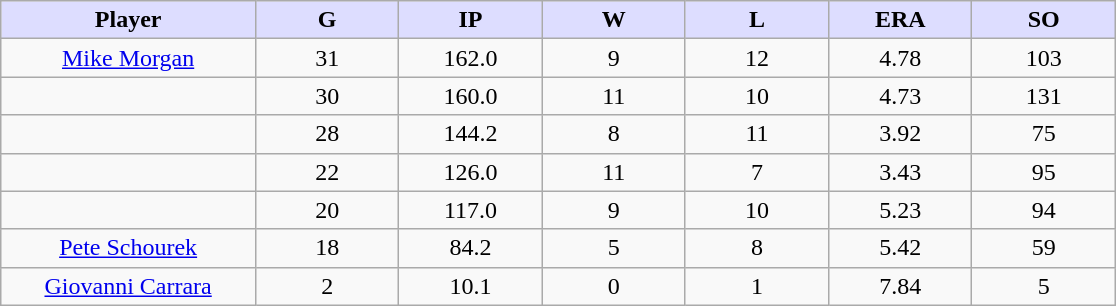<table class="wikitable sortable">
<tr>
<th style="background:#ddf; width:16%;">Player</th>
<th style="background:#ddf; width:9%;">G</th>
<th style="background:#ddf; width:9%;">IP</th>
<th style="background:#ddf; width:9%;">W</th>
<th style="background:#ddf; width:9%;">L</th>
<th style="background:#ddf; width:9%;">ERA</th>
<th style="background:#ddf; width:9%;">SO</th>
</tr>
<tr style="text-align:center;">
<td><a href='#'>Mike Morgan</a></td>
<td>31</td>
<td>162.0</td>
<td>9</td>
<td>12</td>
<td>4.78</td>
<td>103</td>
</tr>
<tr align=center>
<td></td>
<td>30</td>
<td>160.0</td>
<td>11</td>
<td>10</td>
<td>4.73</td>
<td>131</td>
</tr>
<tr style="text-align:center;">
<td></td>
<td>28</td>
<td>144.2</td>
<td>8</td>
<td>11</td>
<td>3.92</td>
<td>75</td>
</tr>
<tr style="text-align:center;">
<td></td>
<td>22</td>
<td>126.0</td>
<td>11</td>
<td>7</td>
<td>3.43</td>
<td>95</td>
</tr>
<tr align=center>
<td></td>
<td>20</td>
<td>117.0</td>
<td>9</td>
<td>10</td>
<td>5.23</td>
<td>94</td>
</tr>
<tr style="text-align:center;">
<td><a href='#'>Pete Schourek</a></td>
<td>18</td>
<td>84.2</td>
<td>5</td>
<td>8</td>
<td>5.42</td>
<td>59</td>
</tr>
<tr align=center>
<td><a href='#'>Giovanni Carrara</a></td>
<td>2</td>
<td>10.1</td>
<td>0</td>
<td>1</td>
<td>7.84</td>
<td>5</td>
</tr>
</table>
